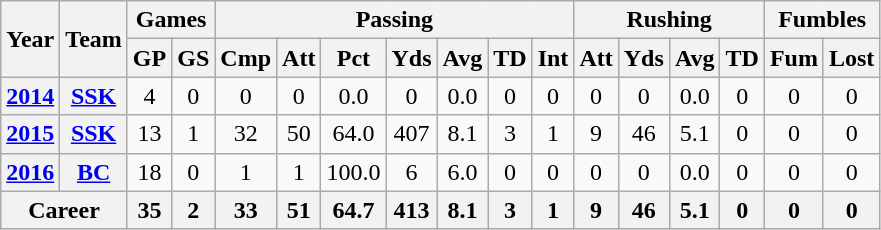<table class="wikitable" style="text-align:center;">
<tr>
<th rowspan="2">Year</th>
<th rowspan="2">Team</th>
<th colspan="2">Games</th>
<th colspan="7">Passing</th>
<th colspan="4">Rushing</th>
<th colspan="2">Fumbles</th>
</tr>
<tr>
<th>GP</th>
<th>GS</th>
<th>Cmp</th>
<th>Att</th>
<th>Pct</th>
<th>Yds</th>
<th>Avg</th>
<th>TD</th>
<th>Int</th>
<th>Att</th>
<th>Yds</th>
<th>Avg</th>
<th>TD</th>
<th>Fum</th>
<th>Lost</th>
</tr>
<tr>
<th><a href='#'>2014</a></th>
<th><a href='#'>SSK</a></th>
<td>4</td>
<td>0</td>
<td>0</td>
<td>0</td>
<td>0.0</td>
<td>0</td>
<td>0.0</td>
<td>0</td>
<td>0</td>
<td>0</td>
<td>0</td>
<td>0.0</td>
<td>0</td>
<td>0</td>
<td>0</td>
</tr>
<tr>
<th><a href='#'>2015</a></th>
<th><a href='#'>SSK</a></th>
<td>13</td>
<td>1</td>
<td>32</td>
<td>50</td>
<td>64.0</td>
<td>407</td>
<td>8.1</td>
<td>3</td>
<td>1</td>
<td>9</td>
<td>46</td>
<td>5.1</td>
<td>0</td>
<td>0</td>
<td>0</td>
</tr>
<tr>
<th><a href='#'>2016</a></th>
<th><a href='#'>BC</a></th>
<td>18</td>
<td>0</td>
<td>1</td>
<td>1</td>
<td>100.0</td>
<td>6</td>
<td>6.0</td>
<td>0</td>
<td>0</td>
<td>0</td>
<td>0</td>
<td>0.0</td>
<td>0</td>
<td>0</td>
<td>0</td>
</tr>
<tr>
<th colspan="2">Career</th>
<th>35</th>
<th>2</th>
<th>33</th>
<th>51</th>
<th>64.7</th>
<th>413</th>
<th>8.1</th>
<th>3</th>
<th>1</th>
<th>9</th>
<th>46</th>
<th>5.1</th>
<th>0</th>
<th>0</th>
<th>0</th>
</tr>
</table>
